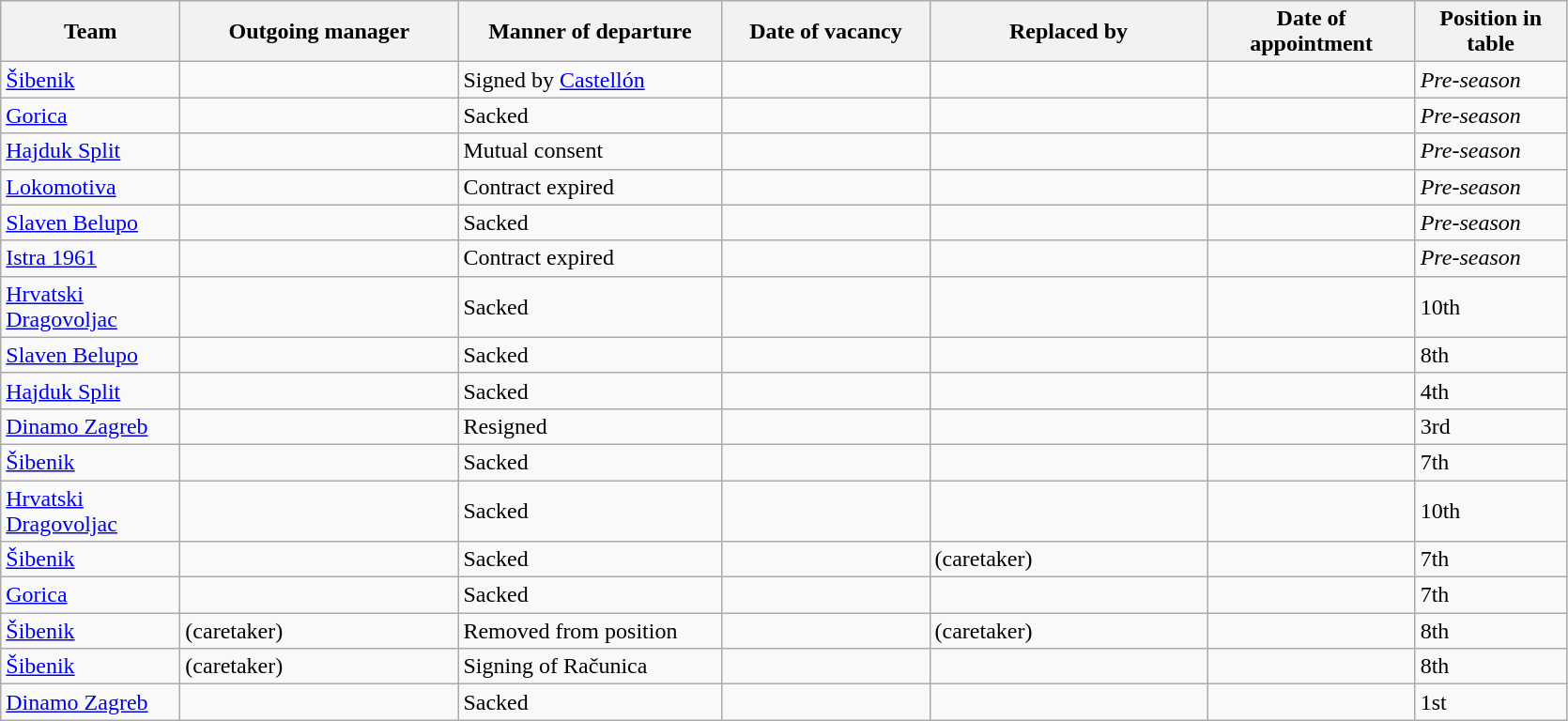<table class="wikitable sortable">
<tr>
<th width="120">Team</th>
<th width="190">Outgoing manager</th>
<th width="180">Manner of departure</th>
<th width="140">Date of vacancy</th>
<th width="190">Replaced by</th>
<th width="140">Date of appointment</th>
<th width="100">Position in table</th>
</tr>
<tr>
<td style="text-align:left;"><a href='#'>Šibenik</a></td>
<td style="text-align:left;"> </td>
<td>Signed by <a href='#'>Castellón</a></td>
<td></td>
<td style="text-align:left; "> </td>
<td></td>
<td><em>Pre-season</em></td>
</tr>
<tr>
<td style="text-align:left;"><a href='#'>Gorica</a></td>
<td style="text-align:left;"> </td>
<td>Sacked</td>
<td></td>
<td style="text-align:left; "> </td>
<td></td>
<td><em>Pre-season</em></td>
</tr>
<tr>
<td style="text-align:left;"><a href='#'>Hajduk Split</a></td>
<td style="text-align:left;"> </td>
<td>Mutual consent</td>
<td></td>
<td style="text-align:left;"> </td>
<td></td>
<td><em>Pre-season</em></td>
</tr>
<tr>
<td style="text-align:left;"><a href='#'>Lokomotiva</a></td>
<td style="text-align:left;"> </td>
<td>Contract expired</td>
<td></td>
<td style="text-align:left; "> </td>
<td></td>
<td><em>Pre-season</em></td>
</tr>
<tr>
<td style="text-align:left;"><a href='#'>Slaven Belupo</a></td>
<td style="text-align:left;"> </td>
<td>Sacked</td>
<td></td>
<td style="text-align:left; "> </td>
<td></td>
<td><em>Pre-season</em></td>
</tr>
<tr>
<td style="text-align:left;"><a href='#'>Istra 1961</a></td>
<td style="text-align:left;"> </td>
<td>Contract expired</td>
<td></td>
<td style="text-align:left; "> </td>
<td></td>
<td><em>Pre-season</em></td>
</tr>
<tr>
<td style="text-align:left;"><a href='#'>Hrvatski Dragovoljac</a></td>
<td style="text-align:left;"> </td>
<td>Sacked</td>
<td></td>
<td style="text-align:left; "> </td>
<td></td>
<td>10th</td>
</tr>
<tr>
<td style="text-align:left;"><a href='#'>Slaven Belupo</a></td>
<td style="text-align:left;"> </td>
<td>Sacked</td>
<td></td>
<td style="text-align:left;"> </td>
<td></td>
<td>8th</td>
</tr>
<tr>
<td style="text-align:left;"><a href='#'>Hajduk Split</a></td>
<td style="text-align:left;"> </td>
<td>Sacked</td>
<td></td>
<td style="text-align:left;"> </td>
<td></td>
<td>4th</td>
</tr>
<tr>
<td style="text-align:left;"><a href='#'>Dinamo Zagreb</a></td>
<td style="text-align:left;"> </td>
<td>Resigned</td>
<td></td>
<td style="text-align:left;"> </td>
<td></td>
<td>3rd</td>
</tr>
<tr>
<td style="text-align:left;"><a href='#'>Šibenik</a></td>
<td style="text-align:left;"> </td>
<td>Sacked</td>
<td></td>
<td style="text-align:left;"> </td>
<td></td>
<td>7th</td>
</tr>
<tr>
<td style="text-align:left;"><a href='#'>Hrvatski Dragovoljac</a></td>
<td style="text-align:left;"> </td>
<td>Sacked</td>
<td></td>
<td style="text-align:left;"> </td>
<td></td>
<td>10th</td>
</tr>
<tr>
<td style="text-align:left;"><a href='#'>Šibenik</a></td>
<td style="text-align:left;"> </td>
<td>Sacked</td>
<td></td>
<td style="text-align:left;">  (caretaker)</td>
<td></td>
<td>7th</td>
</tr>
<tr>
<td style="text-align:left;"><a href='#'>Gorica</a></td>
<td style="text-align:left;"> </td>
<td>Sacked</td>
<td></td>
<td style="text-align:left;"> </td>
<td></td>
<td>7th</td>
</tr>
<tr>
<td style="text-align:left;"><a href='#'>Šibenik</a></td>
<td style="text-align:left;">  (caretaker)</td>
<td>Removed from position</td>
<td></td>
<td style="text-align:left;">  (caretaker)</td>
<td></td>
<td>8th</td>
</tr>
<tr>
<td style="text-align:left;"><a href='#'>Šibenik</a></td>
<td style="text-align:left;">  (caretaker)</td>
<td>Signing of Računica</td>
<td></td>
<td style="text-align:left;"> </td>
<td></td>
<td>8th</td>
</tr>
<tr>
<td style="text-align:left;"><a href='#'>Dinamo Zagreb</a></td>
<td style="text-align:left;"> </td>
<td>Sacked</td>
<td></td>
<td style="text-align:left;"> </td>
<td></td>
<td>1st</td>
</tr>
</table>
